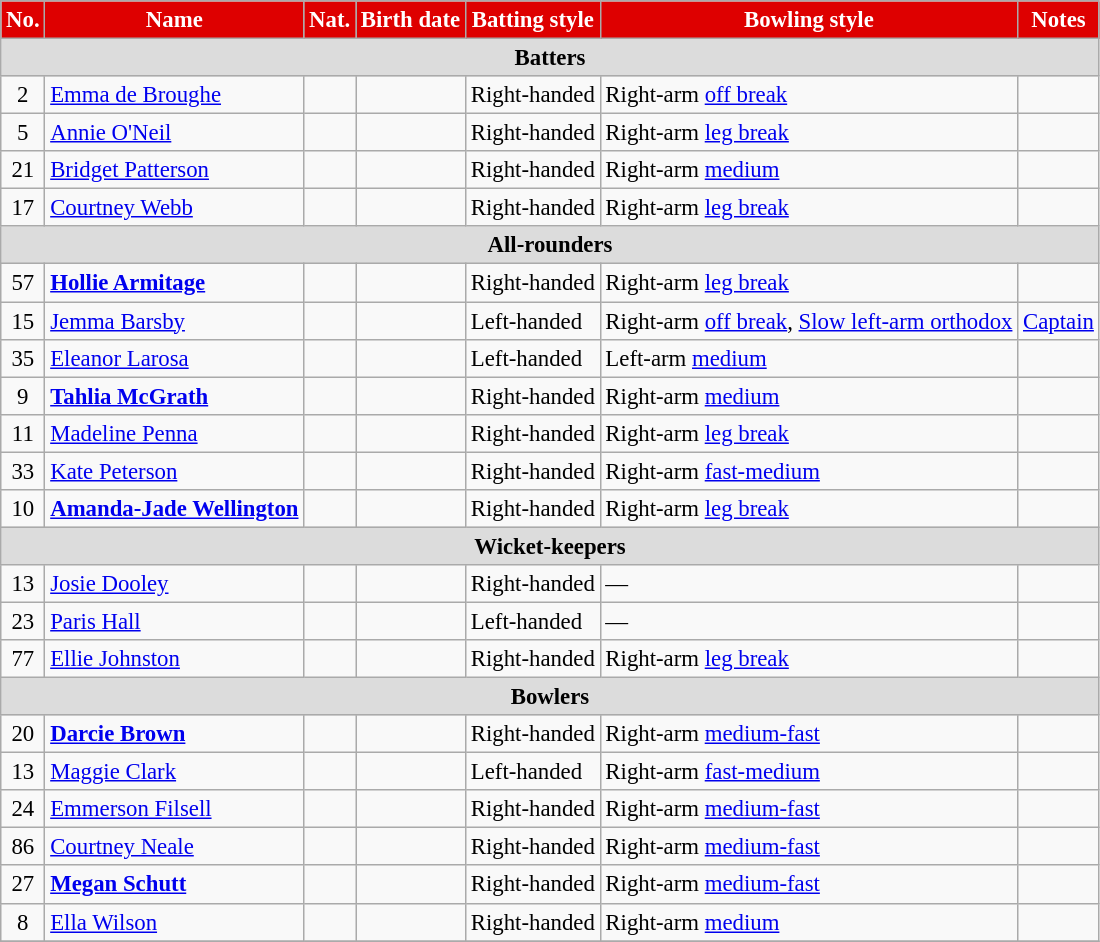<table class="wikitable" style="font-size:95%">
<tr>
<th style="background:#de0000; color:white; text-align:centre;">No.</th>
<th style="background:#de0000; color:white; text-align:centre;">Name</th>
<th style="background:#de0000; color:white; text-align:centre;">Nat.</th>
<th style="background:#de0000; color:white; text-align:centre;">Birth date</th>
<th style="background:#de0000; color:white; text-align:centre;">Batting style</th>
<th style="background:#de0000; color:white; text-align:centre;">Bowling style</th>
<th style="background:#de0000; color:white; text-align:centre;">Notes</th>
</tr>
<tr>
<th colspan="7" style="background:#dcdcdc" text-align:centre;">Batters</th>
</tr>
<tr>
<td style="text-align:center">2</td>
<td><a href='#'>Emma de Broughe</a></td>
<td style="text-align:center"></td>
<td></td>
<td>Right-handed</td>
<td>Right-arm <a href='#'>off break</a></td>
<td></td>
</tr>
<tr>
<td style="text-align:center">5</td>
<td><a href='#'>Annie O'Neil</a></td>
<td style="text-align:center"></td>
<td></td>
<td>Right-handed</td>
<td>Right-arm <a href='#'>leg break</a></td>
<td></td>
</tr>
<tr>
<td style="text-align:center">21</td>
<td><a href='#'>Bridget Patterson</a></td>
<td style="text-align:center"></td>
<td></td>
<td>Right-handed</td>
<td>Right-arm <a href='#'>medium</a></td>
<td></td>
</tr>
<tr>
<td style="text-align:center">17</td>
<td><a href='#'>Courtney Webb</a></td>
<td style="text-align:center"></td>
<td></td>
<td>Right-handed</td>
<td>Right-arm <a href='#'>leg break</a></td>
<td></td>
</tr>
<tr>
<th colspan="7" style="background:#dcdcdc" text-align:centre;">All-rounders</th>
</tr>
<tr>
<td style="text-align:center">57</td>
<td><strong><a href='#'>Hollie Armitage</a></strong></td>
<td style="text-align:center"></td>
<td></td>
<td>Right-handed</td>
<td>Right-arm <a href='#'>leg break</a></td>
<td></td>
</tr>
<tr>
<td style="text-align:center">15</td>
<td><a href='#'>Jemma Barsby</a></td>
<td style="text-align:center"></td>
<td></td>
<td>Left-handed</td>
<td>Right-arm <a href='#'>off break</a>, <a href='#'>Slow left-arm orthodox</a></td>
<td><a href='#'>Captain</a></td>
</tr>
<tr>
<td style="text-align:center">35</td>
<td><a href='#'>Eleanor Larosa</a></td>
<td style="text-align:center"></td>
<td></td>
<td>Left-handed</td>
<td>Left-arm <a href='#'>medium</a></td>
<td></td>
</tr>
<tr>
<td style="text-align:center">9</td>
<td><strong><a href='#'>Tahlia McGrath</a></strong></td>
<td style="text-align:center"></td>
<td></td>
<td>Right-handed</td>
<td>Right-arm <a href='#'>medium</a></td>
<td></td>
</tr>
<tr>
<td style="text-align:center">11</td>
<td><a href='#'>Madeline Penna</a></td>
<td style="text-align:center"></td>
<td></td>
<td>Right-handed</td>
<td>Right-arm <a href='#'>leg break</a></td>
<td></td>
</tr>
<tr>
<td style="text-align:center">33</td>
<td><a href='#'>Kate Peterson</a></td>
<td style="text-align:center"></td>
<td></td>
<td>Right-handed</td>
<td>Right-arm <a href='#'>fast-medium</a></td>
<td></td>
</tr>
<tr>
<td style="text-align:center">10</td>
<td><strong><a href='#'>Amanda-Jade Wellington</a></strong></td>
<td style="text-align:center"></td>
<td></td>
<td>Right-handed</td>
<td>Right-arm <a href='#'>leg break</a></td>
<td></td>
</tr>
<tr>
<th colspan="7" style="background:#dcdcdc" text-align:centre;">Wicket-keepers</th>
</tr>
<tr>
<td style="text-align:center">13</td>
<td><a href='#'>Josie Dooley</a></td>
<td style="text-align:center"></td>
<td></td>
<td>Right-handed</td>
<td>—</td>
<td></td>
</tr>
<tr>
<td style="text-align:center">23</td>
<td><a href='#'>Paris Hall</a></td>
<td style="text-align:center"></td>
<td></td>
<td>Left-handed</td>
<td>—</td>
<td></td>
</tr>
<tr>
<td style="text-align:center">77</td>
<td><a href='#'>Ellie Johnston</a></td>
<td style="text-align:center"></td>
<td></td>
<td>Right-handed</td>
<td>Right-arm <a href='#'>leg break</a></td>
<td></td>
</tr>
<tr>
<th colspan="7" style="background:#dcdcdc" text-align:centre;">Bowlers</th>
</tr>
<tr>
<td style="text-align:center">20</td>
<td><strong><a href='#'>Darcie Brown</a></strong></td>
<td style="text-align:center"></td>
<td></td>
<td>Right-handed</td>
<td>Right-arm <a href='#'>medium-fast</a></td>
<td></td>
</tr>
<tr>
<td style="text-align:center">13</td>
<td><a href='#'>Maggie Clark</a></td>
<td style="text-align:center"></td>
<td></td>
<td>Left-handed</td>
<td>Right-arm <a href='#'>fast-medium</a></td>
<td></td>
</tr>
<tr>
<td style="text-align:center">24</td>
<td><a href='#'>Emmerson Filsell</a></td>
<td style="text-align:center"></td>
<td></td>
<td>Right-handed</td>
<td>Right-arm <a href='#'>medium-fast</a></td>
<td></td>
</tr>
<tr>
<td style="text-align:center">86</td>
<td><a href='#'>Courtney Neale</a></td>
<td style="text-align:center"></td>
<td></td>
<td>Right-handed</td>
<td>Right-arm <a href='#'>medium-fast</a></td>
<td></td>
</tr>
<tr>
<td style="text-align:center">27</td>
<td><strong><a href='#'>Megan Schutt</a></strong></td>
<td style="text-align:center"></td>
<td></td>
<td>Right-handed</td>
<td>Right-arm <a href='#'>medium-fast</a></td>
<td></td>
</tr>
<tr>
<td style="text-align:center">8</td>
<td><a href='#'>Ella Wilson</a></td>
<td style="text-align:center"></td>
<td></td>
<td>Right-handed</td>
<td>Right-arm <a href='#'>medium</a></td>
<td></td>
</tr>
<tr>
</tr>
</table>
